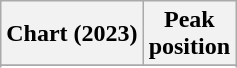<table class="wikitable sortable plainrowheaders" style="text-align:center;">
<tr>
<th scope="col">Chart (2023)</th>
<th scope="col">Peak<br>position</th>
</tr>
<tr>
</tr>
<tr>
</tr>
<tr>
</tr>
<tr>
</tr>
<tr>
</tr>
<tr>
</tr>
</table>
